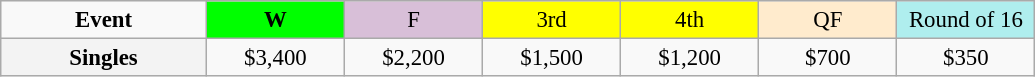<table class=wikitable style=font-size:95%;text-align:center>
<tr>
<td style="width:130px"><strong>Event</strong></td>
<td style="width:85px; background:lime"><strong>W</strong></td>
<td style="width:85px; background:thistle">F</td>
<td style="width:85px; background:#ffff00">3rd</td>
<td style="width:85px; background:#ffff00">4th</td>
<td style="width:85px; background:#ffebcd">QF</td>
<td style="width:85px; background:#afeeee">Round of 16</td>
</tr>
<tr>
<th style=background:#f3f3f3>Singles </th>
<td>$3,400</td>
<td>$2,200</td>
<td>$1,500</td>
<td>$1,200</td>
<td>$700</td>
<td>$350</td>
</tr>
</table>
